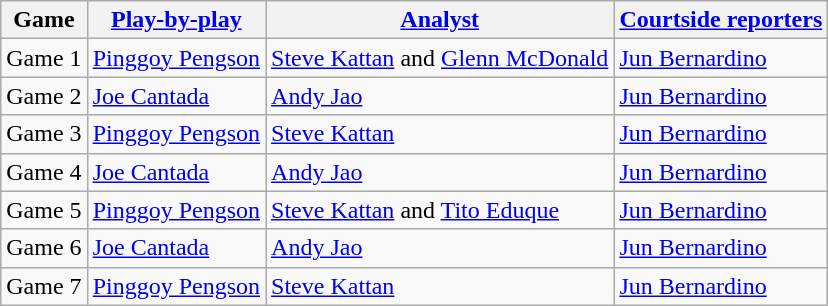<table class=wikitable>
<tr>
<th>Game</th>
<th><a href='#'>Play-by-play</a></th>
<th><a href='#'>Analyst</a></th>
<th><a href='#'>Courtside reporters</a></th>
</tr>
<tr>
<td>Game 1</td>
<td><a href='#'>Pinggoy Pengson</a></td>
<td><a href='#'>Steve Kattan</a> and <a href='#'>Glenn McDonald</a></td>
<td><a href='#'>Jun Bernardino</a></td>
</tr>
<tr>
<td>Game 2</td>
<td><a href='#'>Joe Cantada</a></td>
<td><a href='#'>Andy Jao</a></td>
<td><a href='#'>Jun Bernardino</a></td>
</tr>
<tr>
<td>Game 3</td>
<td><a href='#'>Pinggoy Pengson</a></td>
<td><a href='#'>Steve Kattan</a></td>
<td><a href='#'>Jun Bernardino</a></td>
</tr>
<tr>
<td>Game 4</td>
<td><a href='#'>Joe Cantada</a></td>
<td><a href='#'>Andy Jao</a></td>
<td><a href='#'>Jun Bernardino</a></td>
</tr>
<tr>
<td>Game 5</td>
<td><a href='#'>Pinggoy Pengson</a></td>
<td><a href='#'>Steve Kattan</a> and <a href='#'>Tito Eduque</a></td>
<td><a href='#'>Jun Bernardino</a></td>
</tr>
<tr>
<td>Game 6</td>
<td><a href='#'>Joe Cantada</a></td>
<td><a href='#'>Andy Jao</a></td>
<td><a href='#'>Jun Bernardino</a></td>
</tr>
<tr>
<td>Game 7</td>
<td><a href='#'>Pinggoy Pengson</a></td>
<td><a href='#'>Steve Kattan</a></td>
<td><a href='#'>Jun Bernardino</a></td>
</tr>
</table>
